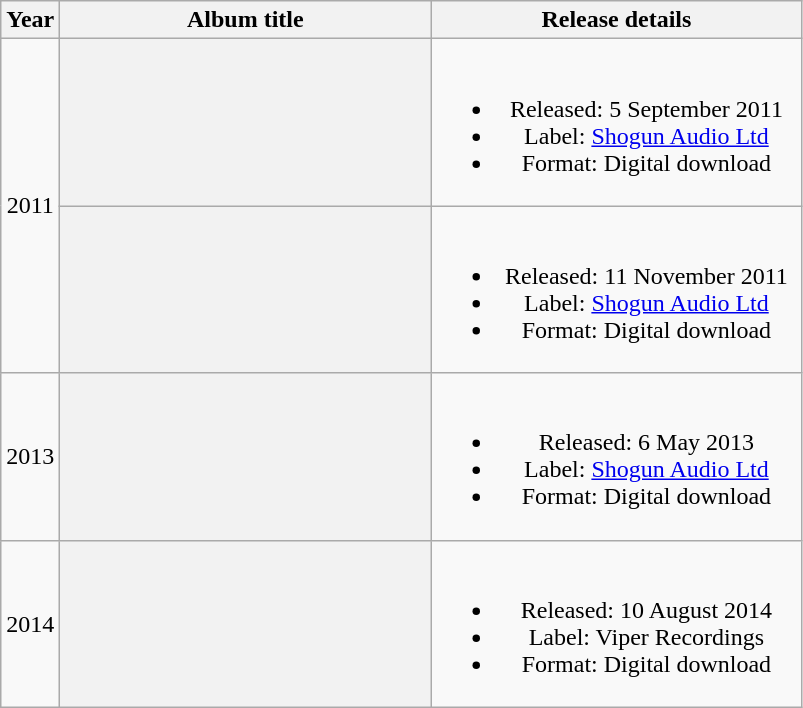<table class="wikitable plainrowheaders" style="text-align:center;">
<tr>
<th>Year</th>
<th scope="col" style="width:15em;">Album title</th>
<th scope="col" style="width:15em;">Release details</th>
</tr>
<tr>
<td rowspan="2">2011</td>
<th></th>
<td><br><ul><li>Released: 5 September 2011</li><li>Label: <a href='#'>Shogun Audio Ltd</a></li><li>Format: Digital download</li></ul></td>
</tr>
<tr>
<th></th>
<td><br><ul><li>Released: 11 November 2011</li><li>Label: <a href='#'>Shogun Audio Ltd</a></li><li>Format: Digital download</li></ul></td>
</tr>
<tr>
<td>2013</td>
<th></th>
<td><br><ul><li>Released: 6 May 2013</li><li>Label: <a href='#'>Shogun Audio Ltd</a></li><li>Format: Digital download</li></ul></td>
</tr>
<tr>
<td>2014</td>
<th></th>
<td><br><ul><li>Released: 10 August 2014</li><li>Label: Viper Recordings</li><li>Format: Digital download</li></ul></td>
</tr>
</table>
